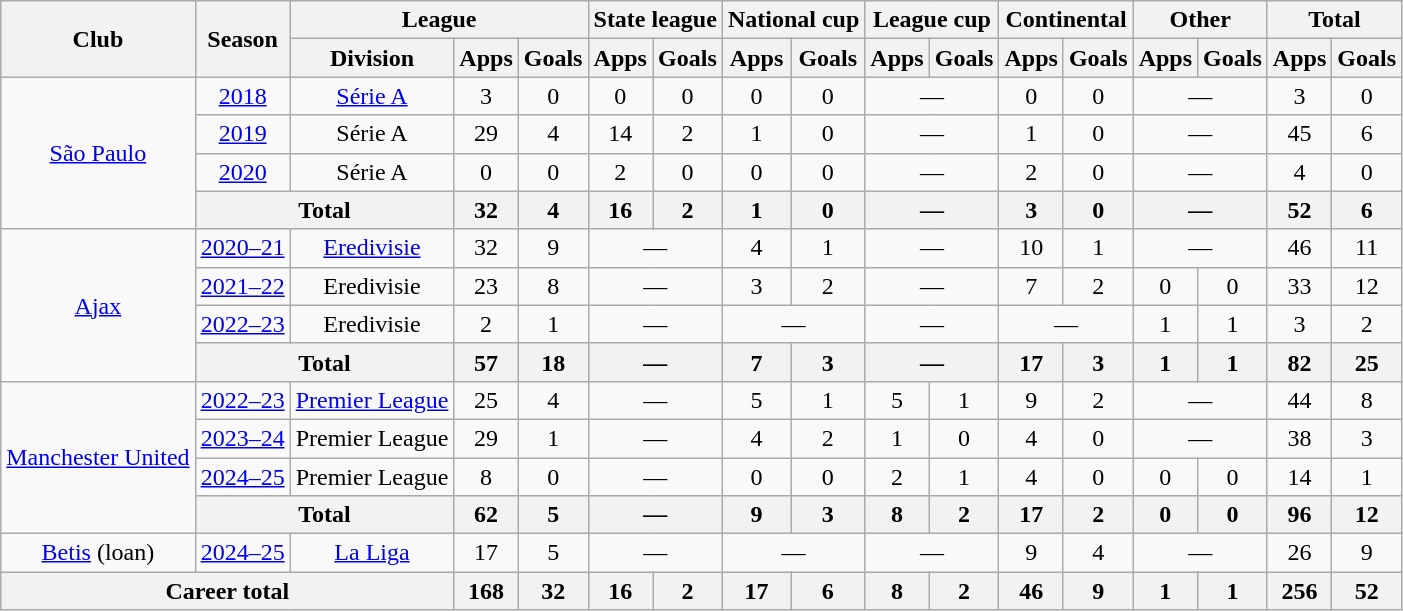<table class="wikitable" style="text-align:center">
<tr>
<th rowspan="2">Club</th>
<th rowspan="2">Season</th>
<th colspan="3">League</th>
<th colspan="2">State league</th>
<th colspan="2">National cup</th>
<th colspan="2">League cup</th>
<th colspan="2">Continental</th>
<th colspan="2">Other</th>
<th colspan="2">Total</th>
</tr>
<tr>
<th>Division</th>
<th>Apps</th>
<th>Goals</th>
<th>Apps</th>
<th>Goals</th>
<th>Apps</th>
<th>Goals</th>
<th>Apps</th>
<th>Goals</th>
<th>Apps</th>
<th>Goals</th>
<th>Apps</th>
<th>Goals</th>
<th>Apps</th>
<th>Goals</th>
</tr>
<tr>
<td rowspan="4"><a href='#'>São Paulo</a></td>
<td><a href='#'>2018</a></td>
<td><a href='#'>Série A</a></td>
<td>3</td>
<td>0</td>
<td>0</td>
<td>0</td>
<td>0</td>
<td>0</td>
<td colspan="2">—</td>
<td>0</td>
<td>0</td>
<td colspan="2">—</td>
<td>3</td>
<td>0</td>
</tr>
<tr>
<td><a href='#'>2019</a></td>
<td>Série A</td>
<td>29</td>
<td>4</td>
<td>14</td>
<td>2</td>
<td>1</td>
<td>0</td>
<td colspan="2">—</td>
<td>1</td>
<td>0</td>
<td colspan="2">—</td>
<td>45</td>
<td>6</td>
</tr>
<tr>
<td><a href='#'>2020</a></td>
<td>Série A</td>
<td>0</td>
<td>0</td>
<td>2</td>
<td>0</td>
<td>0</td>
<td>0</td>
<td colspan="2">—</td>
<td>2</td>
<td>0</td>
<td colspan="2">—</td>
<td>4</td>
<td>0</td>
</tr>
<tr>
<th colspan="2">Total</th>
<th>32</th>
<th>4</th>
<th>16</th>
<th>2</th>
<th>1</th>
<th>0</th>
<th colspan="2">—</th>
<th>3</th>
<th>0</th>
<th colspan="2">—</th>
<th>52</th>
<th>6</th>
</tr>
<tr>
<td rowspan="4"><a href='#'>Ajax</a></td>
<td><a href='#'>2020–21</a></td>
<td><a href='#'>Eredivisie</a></td>
<td>32</td>
<td>9</td>
<td colspan="2">—</td>
<td>4</td>
<td>1</td>
<td colspan="2">—</td>
<td>10</td>
<td>1</td>
<td colspan="2">—</td>
<td>46</td>
<td>11</td>
</tr>
<tr>
<td><a href='#'>2021–22</a></td>
<td>Eredivisie</td>
<td>23</td>
<td>8</td>
<td colspan="2">—</td>
<td>3</td>
<td>2</td>
<td colspan="2">—</td>
<td>7</td>
<td>2</td>
<td>0</td>
<td>0</td>
<td>33</td>
<td>12</td>
</tr>
<tr>
<td><a href='#'>2022–23</a></td>
<td>Eredivisie</td>
<td>2</td>
<td>1</td>
<td colspan="2">—</td>
<td colspan="2">—</td>
<td colspan="2">—</td>
<td colspan="2">—</td>
<td>1</td>
<td>1</td>
<td>3</td>
<td>2</td>
</tr>
<tr>
<th colspan="2">Total</th>
<th>57</th>
<th>18</th>
<th colspan="2">—</th>
<th>7</th>
<th>3</th>
<th colspan="2">—</th>
<th>17</th>
<th>3</th>
<th>1</th>
<th>1</th>
<th>82</th>
<th>25</th>
</tr>
<tr>
<td rowspan="4"><a href='#'>Manchester United</a></td>
<td><a href='#'>2022–23</a></td>
<td><a href='#'>Premier League</a></td>
<td>25</td>
<td>4</td>
<td colspan="2">—</td>
<td>5</td>
<td>1</td>
<td>5</td>
<td>1</td>
<td>9</td>
<td>2</td>
<td colspan="2">—</td>
<td>44</td>
<td>8</td>
</tr>
<tr>
<td><a href='#'>2023–24</a></td>
<td>Premier League</td>
<td>29</td>
<td>1</td>
<td colspan="2">—</td>
<td>4</td>
<td>2</td>
<td>1</td>
<td>0</td>
<td>4</td>
<td>0</td>
<td colspan="2">—</td>
<td>38</td>
<td>3</td>
</tr>
<tr>
<td><a href='#'>2024–25</a></td>
<td>Premier League</td>
<td>8</td>
<td>0</td>
<td colspan="2">—</td>
<td>0</td>
<td>0</td>
<td>2</td>
<td>1</td>
<td>4</td>
<td>0</td>
<td>0</td>
<td>0</td>
<td>14</td>
<td>1</td>
</tr>
<tr>
<th colspan="2">Total</th>
<th>62</th>
<th>5</th>
<th colspan="2">—</th>
<th>9</th>
<th>3</th>
<th>8</th>
<th>2</th>
<th>17</th>
<th>2</th>
<th>0</th>
<th>0</th>
<th>96</th>
<th>12</th>
</tr>
<tr>
<td><a href='#'>Betis</a> (loan)</td>
<td><a href='#'>2024–25</a></td>
<td><a href='#'>La Liga</a></td>
<td>17</td>
<td>5</td>
<td colspan="2">—</td>
<td colspan="2">—</td>
<td colspan="2">—</td>
<td>9</td>
<td>4</td>
<td colspan="2">—</td>
<td>26</td>
<td>9</td>
</tr>
<tr>
<th colspan="3">Career total</th>
<th>168</th>
<th>32</th>
<th>16</th>
<th>2</th>
<th>17</th>
<th>6</th>
<th>8</th>
<th>2</th>
<th>46</th>
<th>9</th>
<th>1</th>
<th>1</th>
<th>256</th>
<th>52</th>
</tr>
</table>
